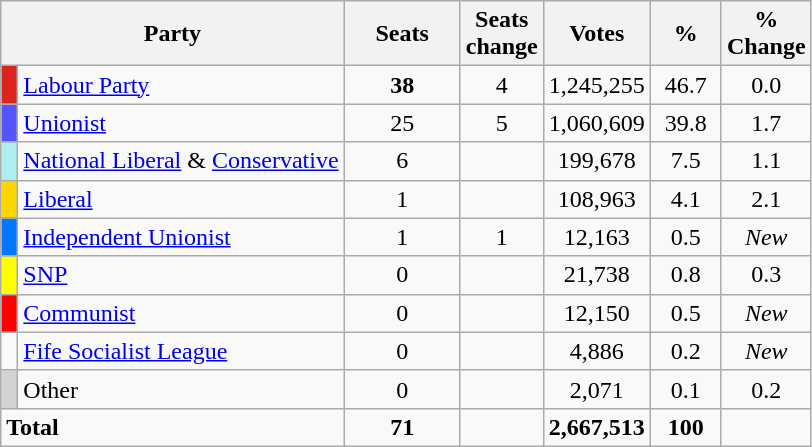<table class="wikitable sortable">
<tr>
<th style="width:200px" colspan=3>Party</th>
<th style="width:70px;">Seats</th>
<th style="width:40px;">Seats change</th>
<th style="width:40px;">Votes</th>
<th style="width:40px;">%</th>
<th style="width:40px;">% Change</th>
</tr>
<tr>
<td style="background-color:#DC241f"> </td>
<td colspan=2><a href='#'>Labour Party</a></td>
<td align=center><strong>38</strong></td>
<td align=center> 4</td>
<td align=center>1,245,255</td>
<td align=center>46.7</td>
<td align=center> 0.0</td>
</tr>
<tr>
<td style="background-color:#5555FF"> </td>
<td colspan=2><a href='#'>Unionist</a></td>
<td align="center">25</td>
<td align="center"> 5</td>
<td align="center">1,060,609</td>
<td align="center">39.8</td>
<td align="center"> 1.7</td>
</tr>
<tr>
<td style="background-color:#AFEEEE"> </td>
<td colspan=2><a href='#'>National Liberal</a> & <a href='#'>Conservative</a></td>
<td align="center">6</td>
<td align="center"></td>
<td align="center">199,678</td>
<td align="center">7.5</td>
<td align="center"> 1.1</td>
</tr>
<tr>
<td style="background-color:#FFD700"> </td>
<td colspan=2><a href='#'>Liberal</a></td>
<td align=center>1</td>
<td align=center></td>
<td align=center>108,963</td>
<td align=center>4.1</td>
<td align=center> 2.1</td>
</tr>
<tr>
<td style="background-color:#0077FF"> </td>
<td colspan=2><a href='#'>Independent Unionist</a></td>
<td align=center>1</td>
<td align=center> 1</td>
<td align=center>12,163</td>
<td align=center>0.5</td>
<td align=center><em>New</em></td>
</tr>
<tr>
<td style="background-color:#FFFF00"> </td>
<td colspan=2><a href='#'>SNP</a></td>
<td align=center>0</td>
<td align=center></td>
<td align=center>21,738</td>
<td align=center>0.8</td>
<td align=center> 0.3</td>
</tr>
<tr>
<td style="background-color:#FF0000"> </td>
<td colspan=2><a href='#'>Communist</a></td>
<td align=center>0</td>
<td align=center></td>
<td align=center>12,150</td>
<td align=center>0.5</td>
<td align=center><em>New</em></td>
</tr>
<tr>
<td style="background-color:#F9F9F9"> </td>
<td colspan=2><a href='#'>Fife Socialist League</a></td>
<td align=center>0</td>
<td align=center></td>
<td align=center>4,886</td>
<td align=center>0.2</td>
<td align=center><em>New</em></td>
</tr>
<tr>
<td style="background-color:#D3D3D3"> </td>
<td colspan=2>Other</td>
<td align=center>0</td>
<td align=center></td>
<td align=center>2,071</td>
<td align=center>0.1</td>
<td align=center> 0.2</td>
</tr>
<tr>
<td colspan=3><strong>Total</strong></td>
<td align=center><strong>71</strong></td>
<td align=center></td>
<td align=center><strong>2,667,513</strong></td>
<td align=center><strong>100</strong></td>
<td align=center></td>
</tr>
</table>
